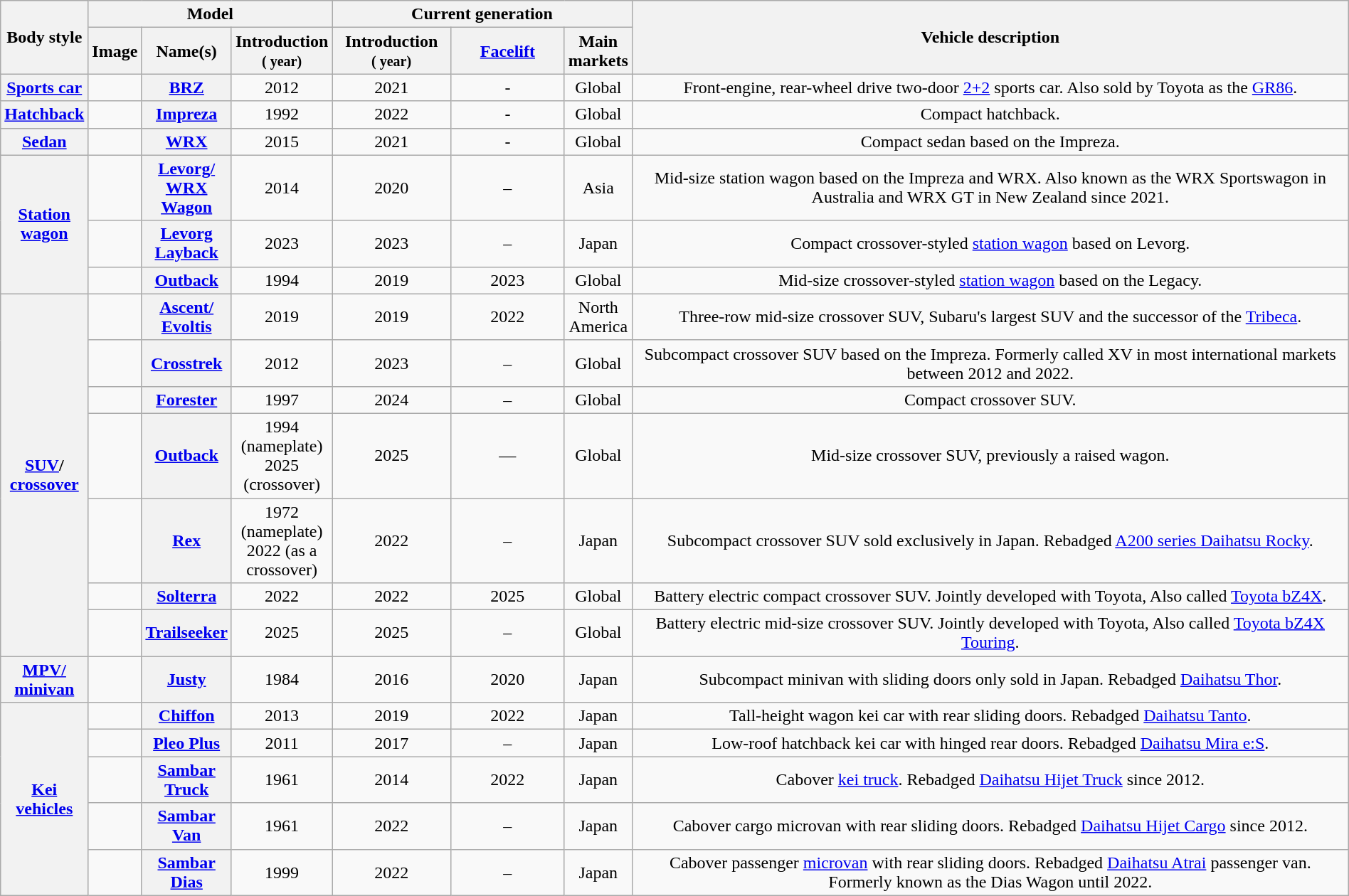<table class="wikitable sortable" style="text-align: center; width: 100%">
<tr>
<th rowspan="2">Body style</th>
<th colspan="3">Model</th>
<th scope="col" colspan=3>Current generation</th>
<th rowspan="2" class="unsortable" style="width:60%;" cellpadding="32px">Vehicle description</th>
</tr>
<tr>
<th class="unsortable">Image</th>
<th>Name(s)</th>
<th>Introduction<br><small>( year)</small></th>
<th style="width:9%;">Introduction<br><small>( year)</small></th>
<th style="width:9%;"><a href='#'>Facelift</a></th>
<th class="width:9%;" class="unsortable">Main markets</th>
</tr>
<tr>
<th><a href='#'>Sports car</a></th>
<td></td>
<th><a href='#'>BRZ</a></th>
<td>2012</td>
<td>2021</td>
<td>-</td>
<td>Global</td>
<td>Front-engine, rear-wheel drive two-door <a href='#'>2+2</a> sports car. Also sold by Toyota as the <a href='#'>GR86</a>.</td>
</tr>
<tr>
<th><a href='#'>Hatchback</a></th>
<td></td>
<th><a href='#'>Impreza</a></th>
<td>1992</td>
<td>2022</td>
<td>-</td>
<td>Global</td>
<td>Compact hatchback.</td>
</tr>
<tr>
<th rowspan="1"><a href='#'>Sedan</a></th>
<td></td>
<th><a href='#'>WRX</a></th>
<td>2015</td>
<td>2021</td>
<td>-</td>
<td>Global</td>
<td>Compact sedan based on the Impreza.</td>
</tr>
<tr>
<th rowspan="3"><a href='#'>Station wagon</a></th>
<td></td>
<th><a href='#'>Levorg/<br>WRX Wagon</a></th>
<td>2014</td>
<td>2020</td>
<td>–</td>
<td>Asia</td>
<td>Mid-size station wagon based on the Impreza and WRX. Also known as the WRX Sportswagon in Australia and WRX GT in New Zealand since 2021.</td>
</tr>
<tr>
<td></td>
<th><a href='#'>Levorg Layback</a></th>
<td>2023</td>
<td>2023</td>
<td>–</td>
<td>Japan</td>
<td>Compact crossover-styled <a href='#'>station wagon</a> based on Levorg.</td>
</tr>
<tr>
<td></td>
<th><a href='#'>Outback</a></th>
<td>1994</td>
<td>2019</td>
<td>2023</td>
<td>Global</td>
<td>Mid-size crossover-styled <a href='#'>station wagon</a> based on the Legacy.</td>
</tr>
<tr>
<th rowspan="7"><a href='#'>SUV</a>/<br><a href='#'>crossover</a></th>
<td></td>
<th><a href='#'>Ascent/<br>Evoltis</a></th>
<td>2019</td>
<td>2019</td>
<td>2022</td>
<td>North America</td>
<td>Three-row mid-size crossover SUV, Subaru's largest SUV and the successor of the <a href='#'>Tribeca</a>.</td>
</tr>
<tr>
<td></td>
<th><a href='#'>Crosstrek</a></th>
<td>2012</td>
<td>2023</td>
<td>–</td>
<td>Global</td>
<td>Subcompact crossover SUV based on the Impreza. Formerly called XV in most international markets between 2012 and 2022.</td>
</tr>
<tr>
<td></td>
<th><a href='#'>Forester</a></th>
<td>1997</td>
<td>2024</td>
<td>–</td>
<td>Global</td>
<td>Compact crossover SUV.</td>
</tr>
<tr>
<td></td>
<th><a href='#'>Outback</a></th>
<td>1994 (nameplate)<br>2025 (crossover)</td>
<td>2025</td>
<td>—</td>
<td>Global</td>
<td>Mid-size crossover SUV, previously a raised wagon.</td>
</tr>
<tr>
<td></td>
<th><a href='#'>Rex</a></th>
<td>1972 (nameplate)<br>2022 (as a crossover)</td>
<td>2022</td>
<td>–</td>
<td>Japan</td>
<td>Subcompact crossover SUV sold exclusively in Japan. Rebadged <a href='#'>A200 series Daihatsu Rocky</a>.</td>
</tr>
<tr>
<td></td>
<th><a href='#'>Solterra</a></th>
<td>2022</td>
<td>2022</td>
<td>2025</td>
<td>Global</td>
<td>Battery electric compact crossover SUV. Jointly developed with Toyota, Also called <a href='#'>Toyota bZ4X</a>.</td>
</tr>
<tr>
<td></td>
<th><a href='#'>Trailseeker</a></th>
<td>2025</td>
<td>2025</td>
<td>–</td>
<td>Global</td>
<td>Battery electric mid-size crossover SUV. Jointly developed with Toyota, Also called <a href='#'>Toyota bZ4X Touring</a>.</td>
</tr>
<tr>
<th><a href='#'>MPV/<br>minivan</a></th>
<td></td>
<th><a href='#'>Justy</a></th>
<td>1984</td>
<td>2016</td>
<td>2020</td>
<td>Japan</td>
<td>Subcompact minivan with sliding doors only sold in Japan. Rebadged <a href='#'>Daihatsu Thor</a>.</td>
</tr>
<tr>
<th rowspan="5"><a href='#'>Kei vehicles</a></th>
<td></td>
<th><a href='#'>Chiffon</a></th>
<td>2013</td>
<td>2019</td>
<td>2022</td>
<td>Japan</td>
<td>Tall-height wagon kei car with rear sliding doors. Rebadged <a href='#'>Daihatsu Tanto</a>.</td>
</tr>
<tr>
<td></td>
<th><a href='#'>Pleo Plus</a></th>
<td>2011</td>
<td>2017</td>
<td>–</td>
<td>Japan</td>
<td>Low-roof hatchback kei car with hinged rear doors. Rebadged <a href='#'>Daihatsu Mira e:S</a>.</td>
</tr>
<tr>
<td></td>
<th><a href='#'>Sambar Truck</a></th>
<td>1961</td>
<td>2014</td>
<td>2022</td>
<td>Japan</td>
<td>Cabover <a href='#'>kei truck</a>. Rebadged <a href='#'>Daihatsu Hijet Truck</a> since 2012.</td>
</tr>
<tr>
<td></td>
<th><a href='#'>Sambar Van</a></th>
<td>1961</td>
<td>2022</td>
<td>–</td>
<td>Japan</td>
<td>Cabover cargo microvan with rear sliding doors. Rebadged <a href='#'>Daihatsu Hijet Cargo</a> since 2012.</td>
</tr>
<tr>
<td></td>
<th><a href='#'>Sambar Dias</a></th>
<td>1999</td>
<td>2022</td>
<td>–</td>
<td>Japan</td>
<td>Cabover passenger <a href='#'>microvan</a> with rear sliding doors. Rebadged <a href='#'>Daihatsu Atrai</a> passenger van. Formerly known as the Dias Wagon until 2022.</td>
</tr>
</table>
